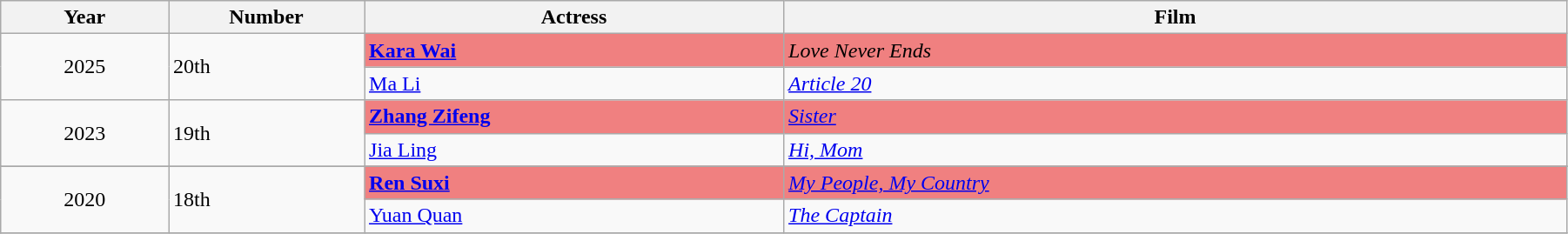<table class="wikitable" width="95%" align="center">
<tr>
<th width="6%">Year</th>
<th width="7%">Number</th>
<th width="15%">Actress</th>
<th width="28%">Film</th>
</tr>
<tr>
<td rowspan="2" style="text-align:center;">2025</td>
<td rowspan="2">20th</td>
<td style="background:#F08080;"><strong><a href='#'>Kara Wai</a></strong></td>
<td style="background:#F08080;"><em>Love Never Ends</em></td>
</tr>
<tr>
<td><a href='#'>Ma Li</a></td>
<td><em><a href='#'>Article 20</a></em></td>
</tr>
<tr>
<td rowspan="2" style="text-align:center;">2023</td>
<td rowspan="2">19th</td>
<td style="background:#F08080;"><strong><a href='#'>Zhang Zifeng</a></strong></td>
<td style="background:#F08080;"><em><a href='#'>Sister</a></em></td>
</tr>
<tr>
<td><a href='#'>Jia Ling</a></td>
<td><em><a href='#'>Hi, Mom</a></em></td>
</tr>
<tr>
</tr>
<tr>
<td rowspan="2" style="text-align:center;">2020</td>
<td rowspan="2">18th</td>
<td style="background:#F08080;"><strong><a href='#'>Ren Suxi</a></strong></td>
<td style="background:#F08080;"><em><a href='#'>My People, My Country</a></em></td>
</tr>
<tr>
<td><a href='#'>Yuan Quan</a></td>
<td><em><a href='#'>The Captain</a></em></td>
</tr>
<tr>
</tr>
</table>
